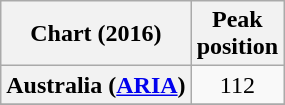<table class="wikitable plainrowheaders sortable" style="text-align:center;">
<tr>
<th scope="col">Chart (2016)</th>
<th scope="col">Peak<br>position</th>
</tr>
<tr>
<th scope="row">Australia (<a href='#'>ARIA</a>)</th>
<td>112</td>
</tr>
<tr>
</tr>
</table>
